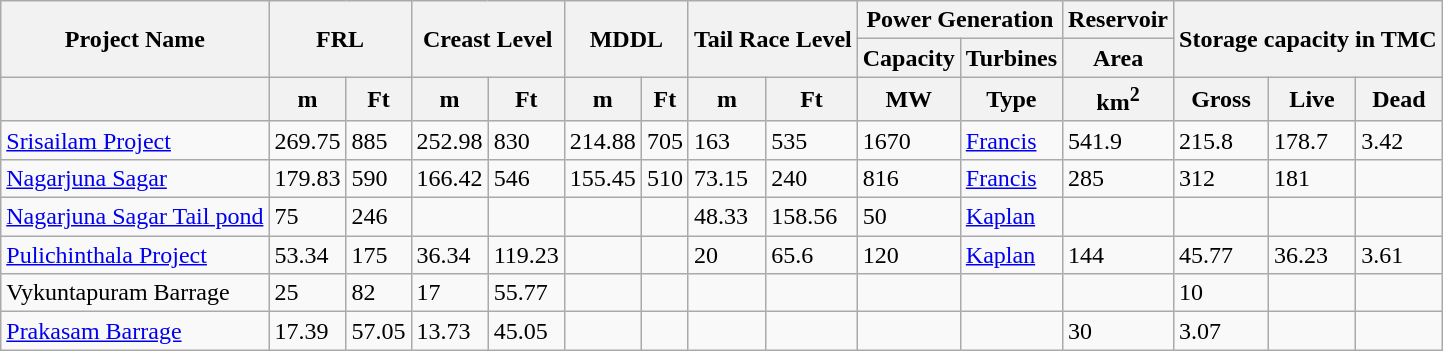<table class="wikitable sortable">
<tr>
<th rowspan="2">Project Name</th>
<th colspan="2" rowspan="2">FRL</th>
<th colspan="2" rowspan="2">Creast Level</th>
<th colspan="2" rowspan="2">MDDL</th>
<th colspan="2" rowspan="2">Tail Race Level</th>
<th colspan="2">Power Generation</th>
<th>Reservoir</th>
<th colspan="3" rowspan="2">Storage capacity in TMC</th>
</tr>
<tr>
<th>Capacity</th>
<th>Turbines</th>
<th>Area</th>
</tr>
<tr>
<th></th>
<th>m</th>
<th>Ft</th>
<th>m</th>
<th>Ft</th>
<th>m</th>
<th>Ft</th>
<th>m</th>
<th>Ft</th>
<th>MW</th>
<th>Type</th>
<th>km<sup>2</sup></th>
<th>Gross</th>
<th>Live</th>
<th>Dead</th>
</tr>
<tr>
<td><a href='#'>Srisailam Project</a></td>
<td>269.75</td>
<td>885</td>
<td>252.98</td>
<td>830</td>
<td>214.88</td>
<td>705</td>
<td>163</td>
<td>535</td>
<td>1670</td>
<td><a href='#'>Francis</a></td>
<td>541.9</td>
<td>215.8</td>
<td>178.7</td>
<td>3.42</td>
</tr>
<tr>
<td><a href='#'>Nagarjuna Sagar</a></td>
<td>179.83</td>
<td>590</td>
<td>166.42</td>
<td>546</td>
<td>155.45</td>
<td>510</td>
<td>73.15</td>
<td>240</td>
<td>816</td>
<td><a href='#'>Francis</a></td>
<td>285</td>
<td>312</td>
<td>181</td>
<td></td>
</tr>
<tr>
<td><a href='#'>Nagarjuna Sagar Tail pond</a></td>
<td>75</td>
<td>246</td>
<td></td>
<td></td>
<td></td>
<td></td>
<td>48.33</td>
<td>158.56</td>
<td>50</td>
<td><a href='#'>Kaplan</a></td>
<td></td>
<td></td>
<td></td>
<td></td>
</tr>
<tr>
<td><a href='#'>Pulichinthala Project</a></td>
<td>53.34</td>
<td>175</td>
<td>36.34</td>
<td>119.23</td>
<td></td>
<td></td>
<td>20</td>
<td>65.6</td>
<td>120</td>
<td><a href='#'>Kaplan</a></td>
<td>144</td>
<td>45.77</td>
<td>36.23</td>
<td>3.61</td>
</tr>
<tr>
<td>Vykuntapuram Barrage</td>
<td>25</td>
<td>82</td>
<td>17</td>
<td>55.77</td>
<td></td>
<td></td>
<td></td>
<td></td>
<td></td>
<td></td>
<td></td>
<td>10</td>
<td></td>
<td></td>
</tr>
<tr>
<td><a href='#'>Prakasam Barrage</a></td>
<td>17.39</td>
<td>57.05</td>
<td>13.73</td>
<td>45.05</td>
<td></td>
<td></td>
<td></td>
<td></td>
<td></td>
<td></td>
<td>30</td>
<td>3.07</td>
<td></td>
<td></td>
</tr>
</table>
